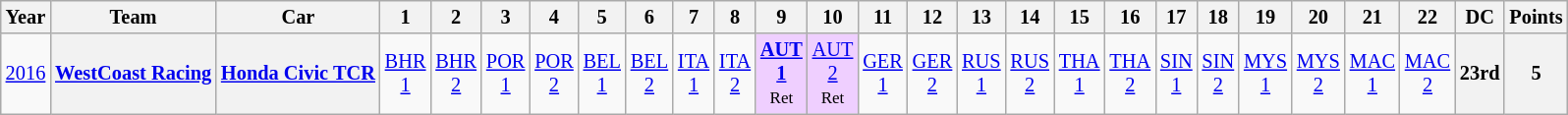<table class="wikitable" style="text-align:center; font-size:85%">
<tr>
<th>Year</th>
<th>Team</th>
<th>Car</th>
<th>1</th>
<th>2</th>
<th>3</th>
<th>4</th>
<th>5</th>
<th>6</th>
<th>7</th>
<th>8</th>
<th>9</th>
<th>10</th>
<th>11</th>
<th>12</th>
<th>13</th>
<th>14</th>
<th>15</th>
<th>16</th>
<th>17</th>
<th>18</th>
<th>19</th>
<th>20</th>
<th>21</th>
<th>22</th>
<th>DC</th>
<th>Points</th>
</tr>
<tr>
<td><a href='#'>2016</a></td>
<th><a href='#'>WestCoast Racing</a></th>
<th><a href='#'>Honda Civic TCR</a></th>
<td><a href='#'>BHR<br>1</a></td>
<td><a href='#'>BHR<br>2</a></td>
<td><a href='#'>POR<br>1</a></td>
<td><a href='#'>POR<br>2</a></td>
<td><a href='#'>BEL<br>1</a></td>
<td><a href='#'>BEL<br>2</a></td>
<td><a href='#'>ITA<br>1</a></td>
<td><a href='#'>ITA<br>2</a></td>
<td style="background:#EFCFFF;"><strong><a href='#'>AUT<br>1</a></strong><br><small>Ret</small></td>
<td style="background:#EFCFFF;"><a href='#'>AUT<br>2</a><br><small>Ret</small></td>
<td><a href='#'>GER<br>1</a></td>
<td><a href='#'>GER<br>2</a></td>
<td><a href='#'>RUS<br>1</a></td>
<td><a href='#'>RUS<br>2</a></td>
<td><a href='#'>THA<br>1</a></td>
<td><a href='#'>THA<br>2</a></td>
<td><a href='#'>SIN<br>1</a></td>
<td><a href='#'>SIN<br>2</a></td>
<td><a href='#'>MYS<br>1</a></td>
<td><a href='#'>MYS<br>2</a></td>
<td><a href='#'>MAC<br>1</a></td>
<td><a href='#'>MAC<br>2</a></td>
<th>23rd</th>
<th>5</th>
</tr>
</table>
